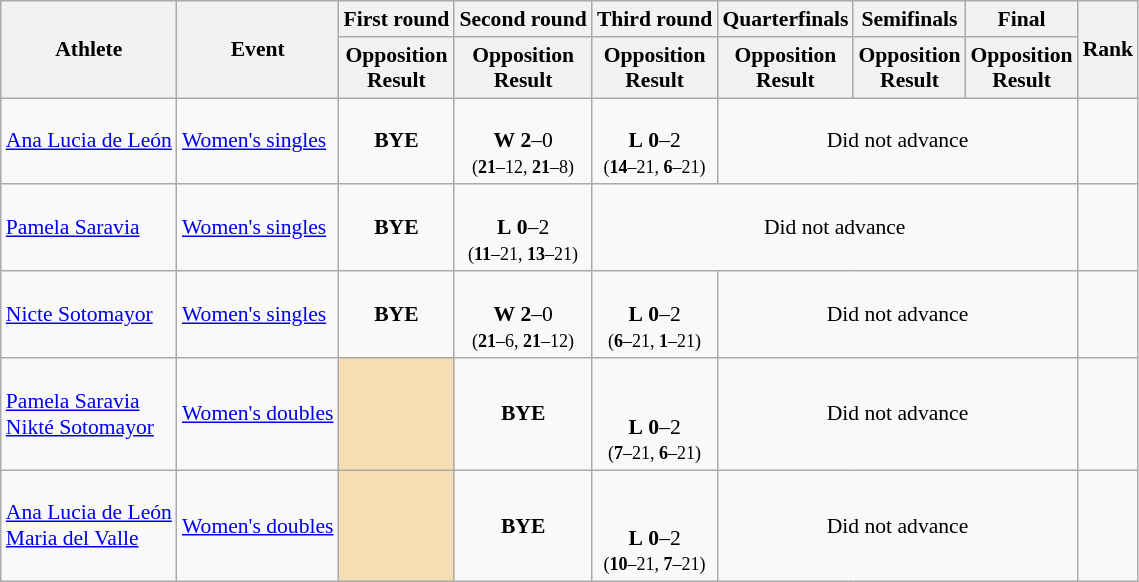<table class="wikitable" style="font-size:90%">
<tr>
<th rowspan="2">Athlete</th>
<th rowspan="2">Event</th>
<th>First round</th>
<th>Second round</th>
<th>Third round</th>
<th>Quarterfinals</th>
<th>Semifinals</th>
<th>Final</th>
<th rowspan="2">Rank</th>
</tr>
<tr>
<th>Opposition<br>Result</th>
<th>Opposition<br>Result</th>
<th>Opposition<br>Result</th>
<th>Opposition<br>Result</th>
<th>Opposition<br>Result</th>
<th>Opposition<br>Result</th>
</tr>
<tr>
<td><a href='#'>Ana Lucia de León</a></td>
<td><a href='#'>Women's singles</a></td>
<td align=center><strong>BYE</strong></td>
<td align=center><br> <strong>W</strong> <strong>2</strong>–0<br><small>(<strong>21</strong>–12, <strong>21</strong>–8)</small></td>
<td align=center><br> <strong>L</strong> <strong>0</strong>–2<br><small>(<strong>14</strong>–21, <strong>6</strong>–21)</small></td>
<td align=center colspan=3>Did not advance</td>
<td align=center></td>
</tr>
<tr>
<td><a href='#'>Pamela Saravia</a></td>
<td><a href='#'>Women's singles</a></td>
<td align=center><strong>BYE</strong></td>
<td align=center><br> <strong>L</strong> <strong>0</strong>–2<br><small>(<strong>11</strong>–21, <strong>13</strong>–21)</small></td>
<td align=center colspan=4>Did not advance</td>
<td align=center></td>
</tr>
<tr>
<td><a href='#'>Nicte Sotomayor</a></td>
<td><a href='#'>Women's singles</a></td>
<td align=center><strong>BYE</strong></td>
<td align=center><br> <strong>W</strong> <strong>2</strong>–0<br><small>(<strong>21</strong>–6, <strong>21</strong>–12)</small></td>
<td align=center><br> <strong>L</strong> <strong>0</strong>–2<br><small>(<strong>6</strong>–21, <strong>1</strong>–21)</small></td>
<td align=center colspan=3>Did not advance</td>
<td align=center></td>
</tr>
<tr>
<td><a href='#'>Pamela Saravia</a><br><a href='#'>Nikté Sotomayor</a></td>
<td><a href='#'>Women's doubles</a></td>
<td align=center bgcolor=wheat></td>
<td align=center><strong>BYE</strong></td>
<td align=center><br><br> <strong>L</strong> <strong>0</strong>–2<br><small>(<strong>7</strong>–21, <strong>6</strong>–21)</small></td>
<td align=center colspan=3>Did not advance</td>
<td align=center></td>
</tr>
<tr>
<td><a href='#'>Ana Lucia de León</a><br><a href='#'>Maria del Valle</a></td>
<td><a href='#'>Women's doubles</a></td>
<td align=center bgcolor=wheat></td>
<td align=center><strong>BYE</strong></td>
<td align=center><br><br> <strong>L</strong> <strong>0</strong>–2<br><small>(<strong>10</strong>–21, <strong>7</strong>–21)</small></td>
<td align=center colspan=3>Did not advance</td>
<td align=center></td>
</tr>
</table>
